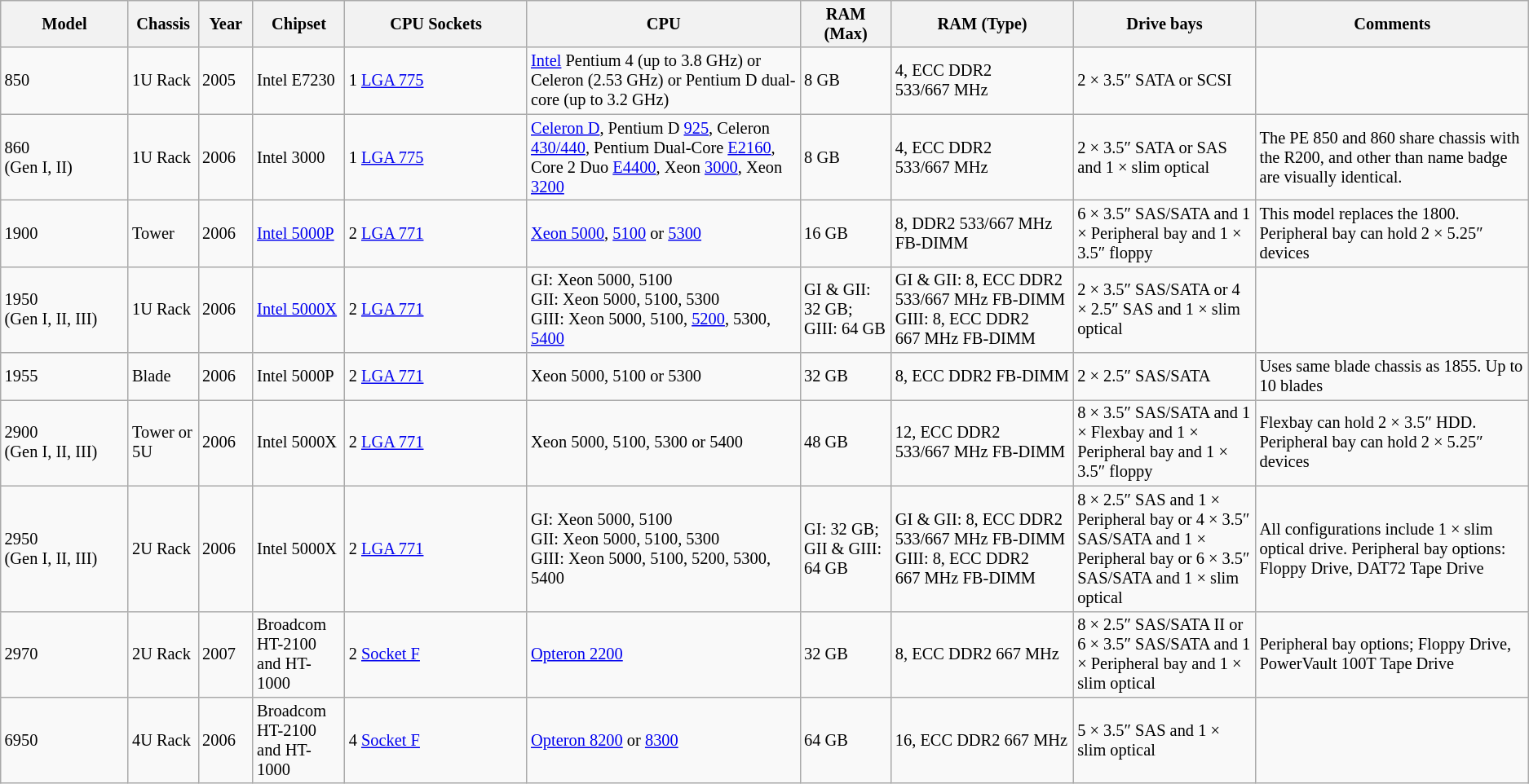<table class="wikitable collapsible" style="clear:both; font-size: 85%;">
<tr>
<th width="7%">Model</th>
<th width="3%">Chassis</th>
<th width="3%">Year</th>
<th width="5%">Chipset</th>
<th width="10%">CPU Sockets</th>
<th width="15%">CPU</th>
<th width="5%">RAM (Max)</th>
<th width="10%">RAM (Type)</th>
<th width="10%">Drive bays</th>
<th width="15%">Comments</th>
</tr>
<tr>
<td>850</td>
<td>1U Rack</td>
<td>2005</td>
<td>Intel E7230</td>
<td>1 <a href='#'>LGA 775</a></td>
<td><a href='#'>Intel</a> Pentium 4 (up to 3.8 GHz) or Celeron (2.53 GHz) or Pentium D dual-core (up to 3.2 GHz)</td>
<td>8 GB</td>
<td>4, ECC DDR2 533/667 MHz</td>
<td>2 × 3.5″ SATA or SCSI</td>
<td></td>
</tr>
<tr>
<td>860 <br>(Gen I, II) </td>
<td>1U Rack</td>
<td>2006</td>
<td>Intel 3000</td>
<td>1 <a href='#'>LGA 775</a></td>
<td><a href='#'>Celeron D</a>, Pentium D <a href='#'>925</a>, Celeron <a href='#'>430/440</a>, Pentium Dual-Core <a href='#'>E2160</a>, Core 2 Duo <a href='#'>E4400</a>, Xeon <a href='#'>3000</a>, Xeon <a href='#'>3200</a></td>
<td>8 GB</td>
<td>4, ECC DDR2 533/667 MHz</td>
<td>2 × 3.5″ SATA or SAS and 1 × slim optical</td>
<td>The PE 850 and 860 share chassis with the R200, and other than name badge are visually identical.</td>
</tr>
<tr>
<td>1900</td>
<td>Tower</td>
<td>2006</td>
<td><a href='#'>Intel 5000P</a></td>
<td>2 <a href='#'>LGA 771</a></td>
<td><a href='#'>Xeon 5000</a>, <a href='#'>5100</a> or <a href='#'>5300</a></td>
<td>16 GB</td>
<td>8, DDR2 533/667 MHz FB-DIMM</td>
<td>6 × 3.5″ SAS/SATA and 1 × Peripheral bay and 1 × 3.5″ floppy</td>
<td>This model replaces the 1800. Peripheral bay can hold 2 × 5.25″ devices</td>
</tr>
<tr>
<td>1950 <br>(Gen I, II, III) </td>
<td>1U Rack</td>
<td>2006</td>
<td><a href='#'>Intel 5000X</a></td>
<td>2 <a href='#'>LGA 771</a></td>
<td>GI: Xeon 5000, 5100<br>GII: Xeon 5000, 5100, 5300<br>GIII: Xeon 5000, 5100, <a href='#'>5200</a>, 5300, <a href='#'>5400</a></td>
<td>GI & GII: 32 GB; GIII: 64 GB</td>
<td>GI & GII: 8, ECC DDR2 533/667 MHz FB-DIMM<br>GIII: 8, ECC DDR2 667 MHz FB-DIMM</td>
<td>2 × 3.5″ SAS/SATA or 4 × 2.5″ SAS and 1 × slim optical</td>
<td></td>
</tr>
<tr>
<td>1955</td>
<td>Blade</td>
<td>2006</td>
<td>Intel 5000P</td>
<td>2 <a href='#'>LGA 771</a></td>
<td>Xeon 5000, 5100 or 5300</td>
<td>32 GB</td>
<td>8, ECC DDR2 FB-DIMM</td>
<td>2 × 2.5″ SAS/SATA</td>
<td>Uses same blade chassis as 1855. Up to 10 blades</td>
</tr>
<tr>
<td>2900 <br>(Gen I, II, III) </td>
<td>Tower or 5U</td>
<td>2006</td>
<td>Intel 5000X</td>
<td>2 <a href='#'>LGA 771</a></td>
<td>Xeon 5000, 5100, 5300 or 5400</td>
<td>48 GB</td>
<td>12, ECC DDR2 533/667 MHz FB-DIMM</td>
<td>8 × 3.5″ SAS/SATA and 1 × Flexbay and 1 × Peripheral bay and 1 × 3.5″ floppy</td>
<td>Flexbay can hold 2 × 3.5″ HDD. Peripheral bay can hold 2 × 5.25″ devices</td>
</tr>
<tr>
<td>2950 <br>(Gen I, II, III) </td>
<td>2U Rack</td>
<td>2006</td>
<td>Intel 5000X</td>
<td>2 <a href='#'>LGA 771</a></td>
<td>GI: Xeon 5000, 5100<br>GII: Xeon 5000, 5100, 5300<br>GIII: Xeon 5000, 5100, 5200, 5300, 5400</td>
<td>GI: 32 GB; GII & GIII: 64 GB</td>
<td>GI & GII: 8, ECC DDR2 533/667 MHz FB-DIMM<br>GIII: 8, ECC DDR2 667 MHz FB-DIMM</td>
<td>8 × 2.5″ SAS and 1 × Peripheral bay or 4 × 3.5″ SAS/SATA and 1 × Peripheral bay or 6 × 3.5″ SAS/SATA and 1 × slim optical</td>
<td>All configurations include 1 × slim optical drive. Peripheral bay options: Floppy Drive, DAT72 Tape Drive</td>
</tr>
<tr>
<td>2970</td>
<td>2U Rack</td>
<td>2007</td>
<td>Broadcom HT-2100 and HT-1000</td>
<td>2 <a href='#'>Socket F</a></td>
<td><a href='#'>Opteron 2200</a></td>
<td>32 GB</td>
<td>8, ECC DDR2 667 MHz</td>
<td>8 × 2.5″ SAS/SATA II or 6 × 3.5″ SAS/SATA and 1 × Peripheral bay and 1 × slim optical</td>
<td>Peripheral bay options; Floppy Drive, PowerVault 100T Tape Drive</td>
</tr>
<tr>
<td>6950</td>
<td>4U Rack</td>
<td>2006</td>
<td>Broadcom HT-2100 and HT-1000</td>
<td>4 <a href='#'>Socket F</a></td>
<td><a href='#'>Opteron 8200</a> or <a href='#'>8300</a></td>
<td>64 GB</td>
<td>16, ECC DDR2 667 MHz</td>
<td>5 × 3.5″ SAS and 1 × slim optical</td>
<td></td>
</tr>
</table>
